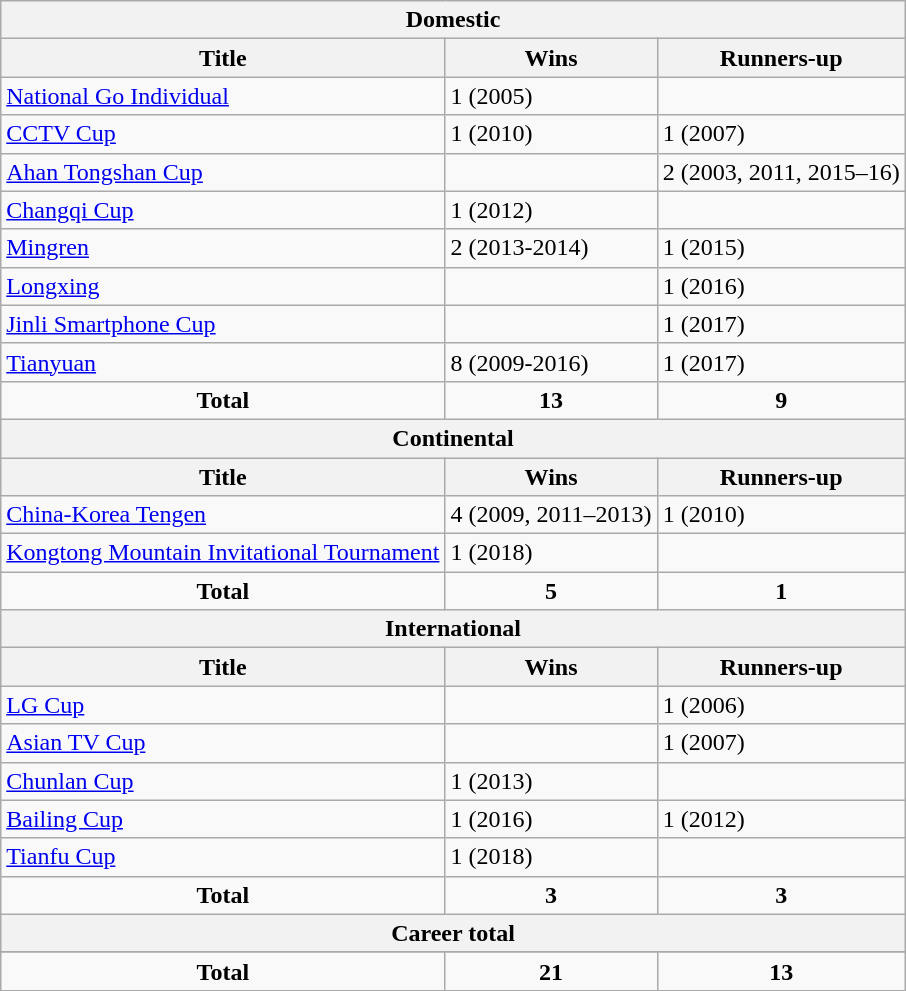<table class="wikitable">
<tr>
<th colspan=3>Domestic</th>
</tr>
<tr>
<th>Title</th>
<th>Wins</th>
<th>Runners-up</th>
</tr>
<tr>
<td><a href='#'>National Go Individual</a></td>
<td>1 (2005)</td>
<td></td>
</tr>
<tr>
<td><a href='#'>CCTV Cup</a></td>
<td>1 (2010)</td>
<td>1 (2007)</td>
</tr>
<tr>
<td><a href='#'>Ahan Tongshan Cup</a></td>
<td></td>
<td>2 (2003, 2011, 2015–16)</td>
</tr>
<tr>
<td><a href='#'>Changqi Cup</a></td>
<td>1 (2012)</td>
<td></td>
</tr>
<tr>
<td><a href='#'>Mingren</a></td>
<td>2 (2013-2014)</td>
<td>1 (2015)</td>
</tr>
<tr>
<td><a href='#'>Longxing</a></td>
<td></td>
<td>1 (2016)</td>
</tr>
<tr>
<td><a href='#'>Jinli Smartphone Cup</a></td>
<td></td>
<td>1 (2017)</td>
</tr>
<tr>
<td><a href='#'>Tianyuan</a></td>
<td>8 (2009-2016)</td>
<td>1 (2017)</td>
</tr>
<tr align="center">
<td><strong>Total</strong></td>
<td><strong>13</strong></td>
<td><strong>9</strong></td>
</tr>
<tr>
<th colspan=3>Continental</th>
</tr>
<tr>
<th>Title</th>
<th>Wins</th>
<th>Runners-up</th>
</tr>
<tr>
<td><a href='#'>China-Korea Tengen</a></td>
<td>4 (2009, 2011–2013)</td>
<td>1 (2010)</td>
</tr>
<tr>
<td><a href='#'>Kongtong Mountain Invitational Tournament</a></td>
<td>1 (2018)</td>
<td></td>
</tr>
<tr align="center">
<td><strong>Total</strong></td>
<td><strong>5</strong></td>
<td><strong>1</strong></td>
</tr>
<tr>
<th colspan=3>International</th>
</tr>
<tr>
<th>Title</th>
<th>Wins</th>
<th>Runners-up</th>
</tr>
<tr>
<td><a href='#'>LG Cup</a></td>
<td></td>
<td>1 (2006)</td>
</tr>
<tr>
<td><a href='#'>Asian TV Cup</a></td>
<td></td>
<td>1 (2007)</td>
</tr>
<tr>
<td><a href='#'>Chunlan Cup</a></td>
<td>1 (2013)</td>
<td></td>
</tr>
<tr>
<td><a href='#'>Bailing Cup</a></td>
<td>1 (2016)</td>
<td>1 (2012)</td>
</tr>
<tr>
<td><a href='#'>Tianfu Cup</a></td>
<td>1 (2018)</td>
<td></td>
</tr>
<tr align="center">
<td><strong>Total</strong></td>
<td><strong>3</strong></td>
<td><strong>3</strong></td>
</tr>
<tr>
<th colspan=3>Career total</th>
</tr>
<tr>
</tr>
<tr align="center">
<td><strong>Total</strong></td>
<td><strong>21</strong></td>
<td><strong>13</strong></td>
</tr>
</table>
